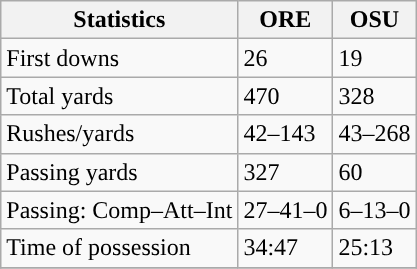<table class="wikitable" style="float: left;">
<tr>
<th>Statistics</th>
<th>ORE</th>
<th>OSU</th>
</tr>
<tr>
<td>First downs</td>
<td>26</td>
<td>19</td>
</tr>
<tr>
<td>Total yards</td>
<td>470</td>
<td>328</td>
</tr>
<tr>
<td>Rushes/yards</td>
<td>42–143</td>
<td>43–268</td>
</tr>
<tr>
<td>Passing yards</td>
<td>327</td>
<td>60</td>
</tr>
<tr>
<td>Passing: Comp–Att–Int</td>
<td>27–41–0</td>
<td>6–13–0</td>
</tr>
<tr>
<td>Time of possession</td>
<td>34:47</td>
<td>25:13</td>
</tr>
<tr>
</tr>
</table>
